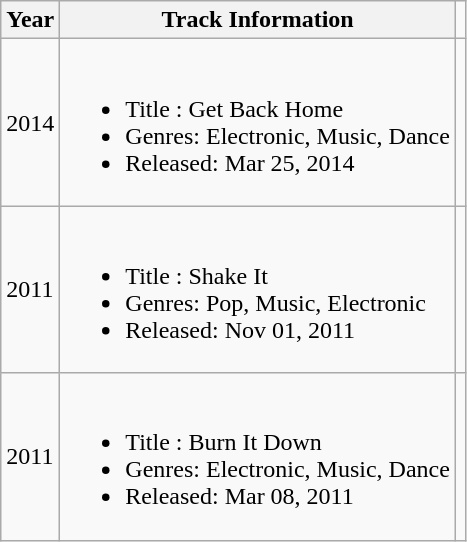<table class="wikitable">
<tr>
<th>Year</th>
<th>Track Information</th>
</tr>
<tr>
<td>2014</td>
<td><br><ul><li>Title : Get Back Home</li><li>Genres: Electronic, Music, Dance</li><li>Released: Mar 25, 2014</li></ul></td>
<td></td>
</tr>
<tr>
<td>2011</td>
<td><br><ul><li>Title : Shake It</li><li>Genres: Pop, Music, Electronic</li><li>Released: Nov 01, 2011</li></ul></td>
<td></td>
</tr>
<tr>
<td>2011</td>
<td><br><ul><li>Title : Burn It Down</li><li>Genres: Electronic, Music, Dance</li><li>Released: Mar 08, 2011</li></ul></td>
</tr>
</table>
